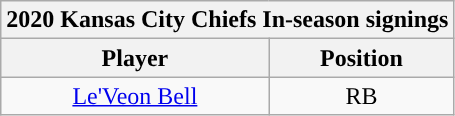<table class="wikitable" style="text-align:center">
<tr>
<th colspan=2>2020 Kansas City Chiefs In-season signings</th>
</tr>
<tr>
<th>Player</th>
<th>Position</th>
</tr>
<tr>
<td><a href='#'>Le'Veon Bell</a></td>
<td>RB</td>
</tr>
</table>
